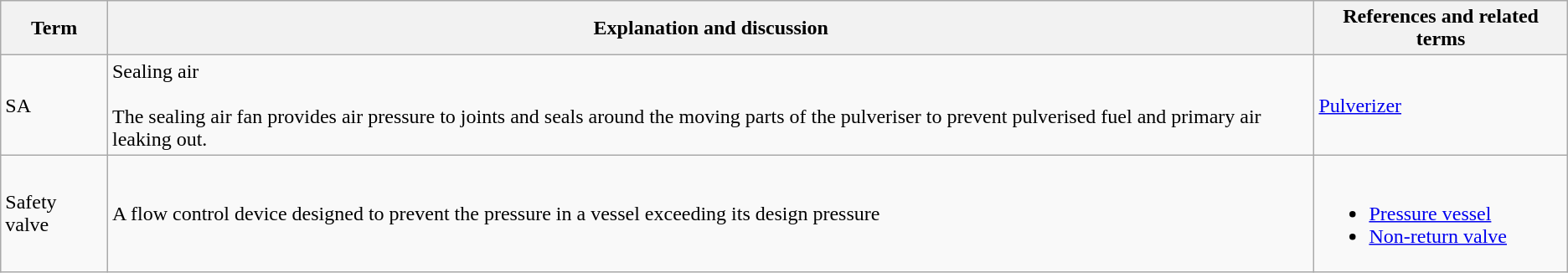<table class="wikitable">
<tr>
<th>Term</th>
<th>Explanation and discussion</th>
<th>References and related terms</th>
</tr>
<tr>
<td>SA</td>
<td>Sealing air<br><br>The sealing air fan provides air pressure to joints and seals around the moving parts of the pulveriser to prevent pulverised fuel and primary air leaking out.</td>
<td><a href='#'>Pulverizer</a></td>
</tr>
<tr>
<td>Safety valve</td>
<td>A flow control device designed to prevent the pressure in a vessel exceeding its design pressure</td>
<td><br><ul><li><a href='#'>Pressure vessel</a></li><li><a href='#'>Non-return valve</a></li></ul></td>
</tr>
</table>
